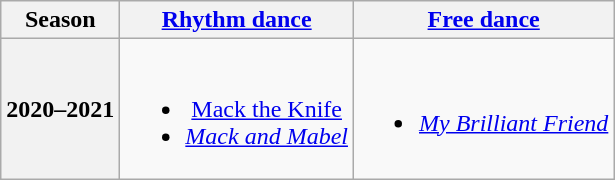<table class=wikitable style=text-align:center>
<tr>
<th>Season</th>
<th><a href='#'>Rhythm dance</a></th>
<th><a href='#'>Free dance</a></th>
</tr>
<tr>
<th>2020–2021 <br> </th>
<td><br><ul><li><a href='#'>Mack the Knife</a><br></li><li><em><a href='#'>Mack and Mabel</a></em><br></li></ul></td>
<td><br><ul><li><em><a href='#'>My Brilliant Friend</a></em><br></li></ul></td>
</tr>
</table>
